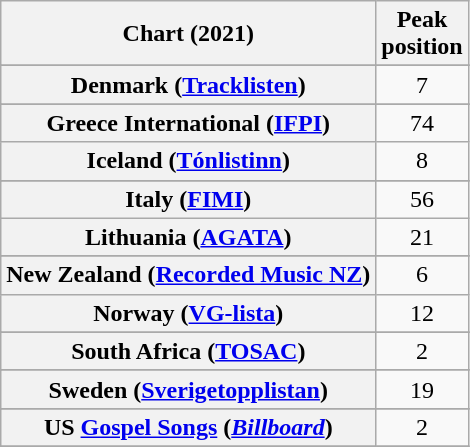<table class="wikitable sortable plainrowheaders" style="text-align:center">
<tr>
<th scope="col">Chart (2021)</th>
<th scope="col">Peak<br>position</th>
</tr>
<tr>
</tr>
<tr>
</tr>
<tr>
</tr>
<tr>
</tr>
<tr>
<th scope="row">Denmark (<a href='#'>Tracklisten</a>)</th>
<td>7</td>
</tr>
<tr>
</tr>
<tr>
</tr>
<tr>
<th scope="row">Greece International (<a href='#'>IFPI</a>)</th>
<td>74</td>
</tr>
<tr>
<th scope="row">Iceland (<a href='#'>Tónlistinn</a>)</th>
<td>8</td>
</tr>
<tr>
</tr>
<tr>
<th scope="row">Italy (<a href='#'>FIMI</a>)</th>
<td>56</td>
</tr>
<tr>
<th scope="row">Lithuania (<a href='#'>AGATA</a>)</th>
<td>21</td>
</tr>
<tr>
</tr>
<tr>
<th scope="row">New Zealand (<a href='#'>Recorded Music NZ</a>)</th>
<td>6</td>
</tr>
<tr>
<th scope="row">Norway (<a href='#'>VG-lista</a>)</th>
<td>12</td>
</tr>
<tr>
</tr>
<tr>
<th scope="row">South Africa (<a href='#'>TOSAC</a>)</th>
<td>2</td>
</tr>
<tr>
</tr>
<tr>
<th scope="row">Sweden (<a href='#'>Sverigetopplistan</a>)</th>
<td>19</td>
</tr>
<tr>
</tr>
<tr>
</tr>
<tr>
</tr>
<tr>
</tr>
<tr>
</tr>
<tr>
<th scope="row">US <a href='#'>Gospel Songs</a> (<em><a href='#'>Billboard</a></em>)</th>
<td>2</td>
</tr>
<tr>
</tr>
</table>
